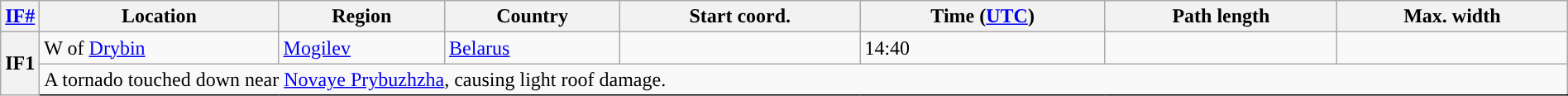<table class="wikitable sortable" style="width:100%;">
<tr>
<th scope="col" width="2%" align="center"><a href='#'>IF#</a></th>
<th scope="col" align="center" class="unsortable">Location</th>
<th scope="col" align="center" class="unsortable">Region</th>
<th scope="col" align="center">Country</th>
<th scope="col" align="center">Start coord.</th>
<th scope="col" align="center">Time (<a href='#'>UTC</a>)</th>
<th scope="col" align="center">Path length</th>
<th scope="col" align="center">Max. width</th>
</tr>
<tr>
<th scope="row" rowspan="2" style="background-color:#">IF1</th>
<td>W of <a href='#'>Drybin</a></td>
<td><a href='#'>Mogilev</a></td>
<td><a href='#'>Belarus</a></td>
<td></td>
<td>14:40</td>
<td></td>
<td></td>
</tr>
<tr class="expand-child">
<td colspan="8" style=" border-bottom: 1px solid black;">A tornado touched down near <a href='#'>Novaye Prybuzhzha</a>, causing light roof damage.</td>
</tr>
</table>
